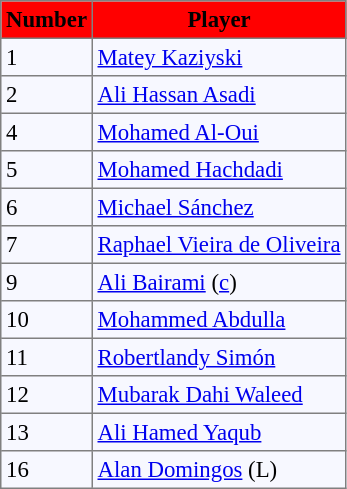<table bgcolor="#f7f8ff" cellpadding="3" cellspacing="0" border="1" style="font-size: 95%; border: gray solid 1px; border-collapse: collapse;">
<tr bgcolor="#ff0000">
<td align=center><strong>Number</strong></td>
<td align=center><strong>Player</strong></td>
</tr>
<tr align="left">
<td>1</td>
<td> <a href='#'>Matey Kaziyski</a></td>
</tr>
<tr align="left">
<td>2</td>
<td> <a href='#'>Ali Hassan Asadi</a></td>
</tr>
<tr align="left">
<td>4</td>
<td> <a href='#'>Mohamed Al-Oui</a></td>
</tr>
<tr align="left">
<td>5</td>
<td> <a href='#'>Mohamed Hachdadi</a></td>
</tr>
<tr align="left">
<td>6</td>
<td> <a href='#'>Michael Sánchez</a></td>
</tr>
<tr align="left">
<td>7</td>
<td> <a href='#'>Raphael Vieira de Oliveira</a></td>
</tr>
<tr align="left">
<td>9</td>
<td> <a href='#'>Ali Bairami</a> (<a href='#'>c</a>)</td>
</tr>
<tr align="left">
<td>10</td>
<td> <a href='#'>Mohammed Abdulla</a></td>
</tr>
<tr align="left">
<td>11</td>
<td> <a href='#'>Robertlandy Simón</a></td>
</tr>
<tr align="left">
<td>12</td>
<td> <a href='#'>Mubarak Dahi Waleed</a></td>
</tr>
<tr align="left">
<td>13</td>
<td> <a href='#'>Ali Hamed Yaqub</a></td>
</tr>
<tr align="left">
<td>16</td>
<td> <a href='#'>Alan Domingos</a> (L)</td>
</tr>
</table>
